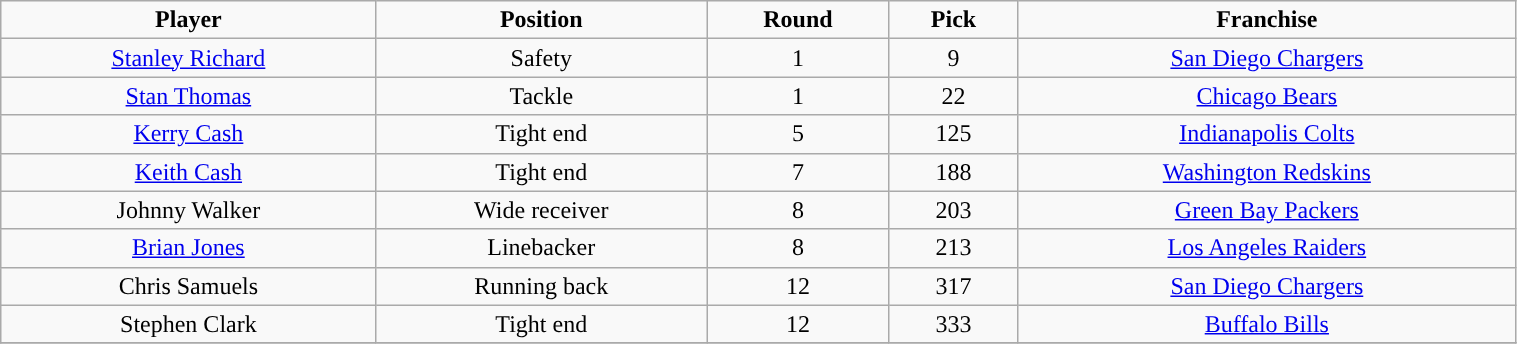<table class="wikitable" width="80%">
<tr align="center">
<td><strong>Player</strong></td>
<td><strong>Position</strong></td>
<td><strong>Round</strong></td>
<td><strong>Pick</strong></td>
<td><strong>Franchise</strong></td>
</tr>
<tr align="center" bgcolor="">
<td><a href='#'>Stanley Richard</a></td>
<td>Safety</td>
<td>1</td>
<td>9</td>
<td><a href='#'>San Diego Chargers</a></td>
</tr>
<tr align="center" bgcolor="">
<td><a href='#'>Stan Thomas</a></td>
<td>Tackle</td>
<td>1</td>
<td>22</td>
<td><a href='#'>Chicago Bears</a></td>
</tr>
<tr align="center" bgcolor="">
<td><a href='#'>Kerry Cash</a></td>
<td>Tight end</td>
<td>5</td>
<td>125</td>
<td><a href='#'>Indianapolis Colts</a></td>
</tr>
<tr align="center" bgcolor="">
<td><a href='#'>Keith Cash</a></td>
<td>Tight end</td>
<td>7</td>
<td>188</td>
<td><a href='#'>Washington Redskins</a></td>
</tr>
<tr align="center" bgcolor="">
<td>Johnny Walker</td>
<td>Wide receiver</td>
<td>8</td>
<td>203</td>
<td><a href='#'>Green Bay Packers</a></td>
</tr>
<tr align="center" bgcolor="">
<td><a href='#'>Brian Jones</a></td>
<td>Linebacker</td>
<td>8</td>
<td>213</td>
<td><a href='#'>Los Angeles Raiders</a></td>
</tr>
<tr align="center" bgcolor="">
<td>Chris Samuels</td>
<td>Running back</td>
<td>12</td>
<td>317</td>
<td><a href='#'>San Diego Chargers</a></td>
</tr>
<tr align="center" bgcolor="">
<td>Stephen Clark</td>
<td>Tight end</td>
<td>12</td>
<td>333</td>
<td><a href='#'>Buffalo Bills</a></td>
</tr>
<tr align="center" bgcolor="">
</tr>
</table>
